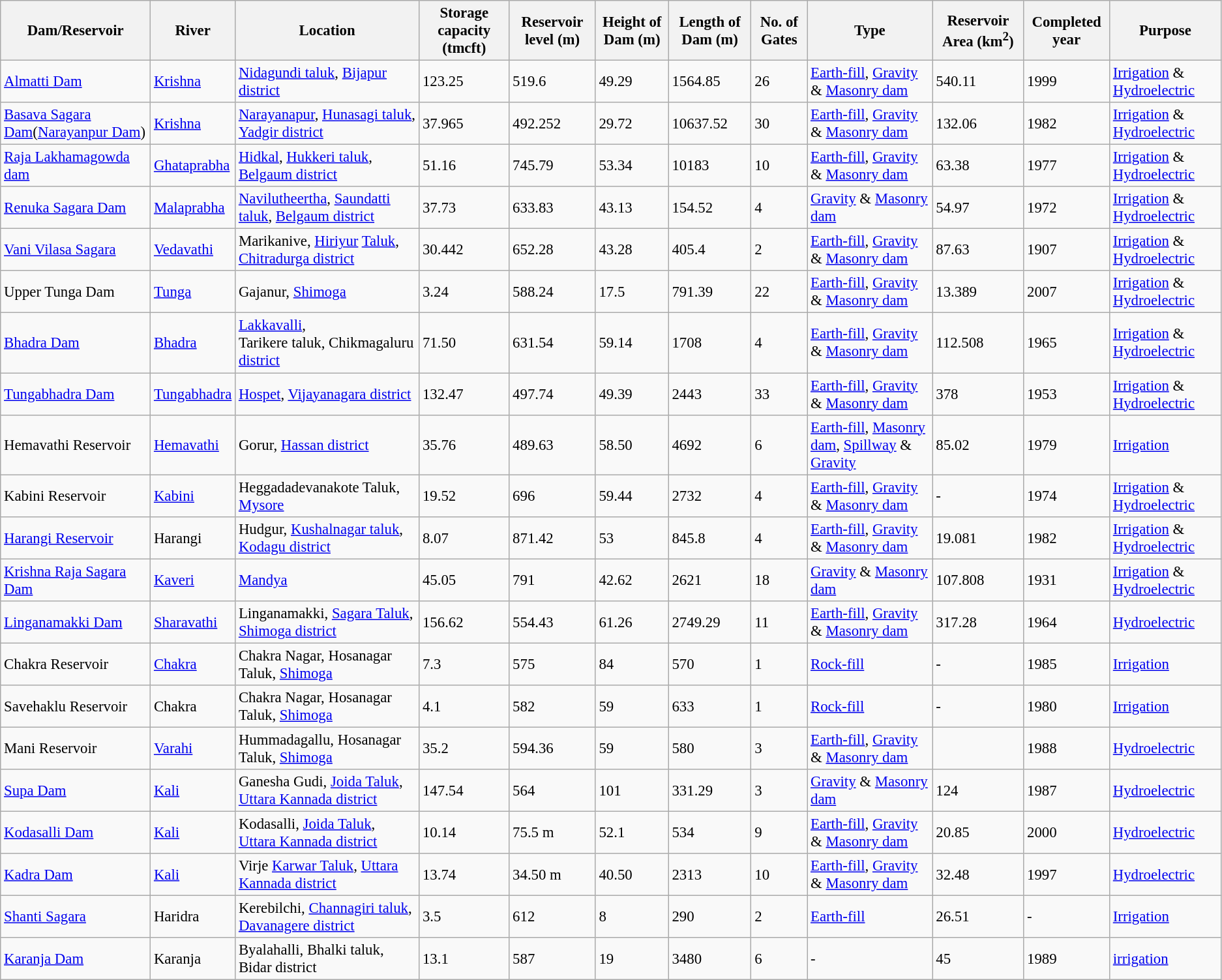<table class="wikitable sortable" style="font-size: 95%;">
<tr>
<th>Dam/Reservoir</th>
<th>River</th>
<th>Location</th>
<th>Storage capacity (tmcft)</th>
<th>Reservoir level (m)</th>
<th>Height of Dam (m)</th>
<th>Length of Dam (m)</th>
<th>No. of Gates</th>
<th>Type</th>
<th>Reservoir Area (km<sup>2</sup>)</th>
<th>Completed year</th>
<th>Purpose</th>
</tr>
<tr>
<td><a href='#'>Almatti Dam</a></td>
<td><a href='#'>Krishna</a></td>
<td><a href='#'>Nidagundi taluk</a>, <a href='#'>Bijapur district</a></td>
<td>123.25</td>
<td>519.6</td>
<td>49.29</td>
<td>1564.85</td>
<td>26</td>
<td><a href='#'>Earth-fill</a>, <a href='#'>Gravity</a> & <a href='#'>Masonry dam</a></td>
<td>540.11</td>
<td>1999</td>
<td><a href='#'>Irrigation</a> & <a href='#'>Hydroelectric</a></td>
</tr>
<tr>
<td><a href='#'>Basava Sagara Dam</a>(<a href='#'>Narayanpur Dam</a>)</td>
<td><a href='#'>Krishna</a></td>
<td><a href='#'>Narayanapur</a>, <a href='#'>Hunasagi taluk</a>, <a href='#'>Yadgir district</a></td>
<td>37.965</td>
<td>492.252</td>
<td>29.72</td>
<td>10637.52</td>
<td>30</td>
<td><a href='#'>Earth-fill</a>, <a href='#'>Gravity</a> & <a href='#'>Masonry dam</a></td>
<td>132.06</td>
<td>1982</td>
<td><a href='#'>Irrigation</a> & <a href='#'>Hydroelectric</a></td>
</tr>
<tr>
<td><a href='#'>Raja Lakhamagowda dam</a></td>
<td><a href='#'>Ghataprabha</a></td>
<td><a href='#'>Hidkal</a>, <a href='#'>Hukkeri taluk</a>, <a href='#'>Belgaum district</a></td>
<td>51.16</td>
<td>745.79</td>
<td>53.34</td>
<td>10183</td>
<td>10</td>
<td><a href='#'>Earth-fill</a>, <a href='#'>Gravity</a> & <a href='#'>Masonry dam</a></td>
<td>63.38</td>
<td>1977</td>
<td><a href='#'>Irrigation</a> & <a href='#'>Hydroelectric</a></td>
</tr>
<tr>
<td><a href='#'>Renuka Sagara Dam</a></td>
<td><a href='#'>Malaprabha</a></td>
<td><a href='#'>Navilutheertha</a>, <a href='#'>Saundatti taluk</a>, <a href='#'>Belgaum district</a></td>
<td>37.73</td>
<td>633.83</td>
<td>43.13</td>
<td>154.52</td>
<td>4</td>
<td><a href='#'>Gravity</a> & <a href='#'>Masonry dam</a></td>
<td>54.97</td>
<td>1972</td>
<td><a href='#'>Irrigation</a> & <a href='#'>Hydroelectric</a></td>
</tr>
<tr>
<td><a href='#'>Vani Vilasa Sagara</a></td>
<td><a href='#'>Vedavathi</a></td>
<td>Marikanive, <a href='#'>Hiriyur</a> <a href='#'>Taluk</a>, <a href='#'>Chitradurga district</a></td>
<td>30.442</td>
<td>652.28</td>
<td>43.28</td>
<td>405.4</td>
<td>2</td>
<td><a href='#'>Earth-fill</a>, <a href='#'>Gravity</a> & <a href='#'>Masonry dam</a></td>
<td>87.63</td>
<td>1907</td>
<td><a href='#'>Irrigation</a> & <a href='#'>Hydroelectric</a></td>
</tr>
<tr>
<td>Upper Tunga Dam</td>
<td><a href='#'>Tunga</a></td>
<td>Gajanur, <a href='#'>Shimoga</a></td>
<td>3.24</td>
<td>588.24</td>
<td>17.5</td>
<td>791.39</td>
<td>22</td>
<td><a href='#'>Earth-fill</a>, <a href='#'>Gravity</a> & <a href='#'>Masonry dam</a></td>
<td>13.389</td>
<td>2007</td>
<td><a href='#'>Irrigation</a> & <a href='#'>Hydroelectric</a></td>
</tr>
<tr>
<td><a href='#'>Bhadra Dam</a></td>
<td><a href='#'>Bhadra</a></td>
<td><a href='#'>Lakkavalli</a>,<br>Tarikere taluk, Chikmagaluru <a href='#'>district</a></td>
<td>71.50</td>
<td>631.54</td>
<td>59.14</td>
<td>1708</td>
<td>4</td>
<td><a href='#'>Earth-fill</a>, <a href='#'>Gravity</a> & <a href='#'>Masonry dam</a></td>
<td>112.508</td>
<td>1965</td>
<td><a href='#'>Irrigation</a> & <a href='#'>Hydroelectric</a></td>
</tr>
<tr>
<td><a href='#'>Tungabhadra Dam</a></td>
<td><a href='#'>Tungabhadra</a></td>
<td><a href='#'>Hospet</a>, <a href='#'>Vijayanagara district</a></td>
<td>132.47</td>
<td>497.74</td>
<td>49.39</td>
<td>2443</td>
<td>33</td>
<td><a href='#'>Earth-fill</a>, <a href='#'>Gravity</a> & <a href='#'>Masonry dam</a></td>
<td>378</td>
<td>1953</td>
<td><a href='#'>Irrigation</a> & <a href='#'>Hydroelectric</a></td>
</tr>
<tr>
<td>Hemavathi Reservoir</td>
<td><a href='#'>Hemavathi</a></td>
<td>Gorur, <a href='#'>Hassan district</a></td>
<td>35.76</td>
<td>489.63</td>
<td>58.50</td>
<td>4692</td>
<td>6</td>
<td><a href='#'>Earth-fill</a>, <a href='#'>Masonry dam</a>, <a href='#'>Spillway</a> & <a href='#'>Gravity</a></td>
<td>85.02</td>
<td>1979</td>
<td><a href='#'>Irrigation</a></td>
</tr>
<tr>
<td>Kabini Reservoir</td>
<td><a href='#'>Kabini</a></td>
<td>Heggadadevanakote Taluk, <a href='#'>Mysore</a></td>
<td>19.52</td>
<td>696</td>
<td>59.44</td>
<td>2732</td>
<td>4</td>
<td><a href='#'>Earth-fill</a>, <a href='#'>Gravity</a> & <a href='#'>Masonry dam</a></td>
<td>-</td>
<td>1974</td>
<td><a href='#'>Irrigation</a> & <a href='#'>Hydroelectric</a></td>
</tr>
<tr>
<td><a href='#'>Harangi Reservoir</a></td>
<td>Harangi</td>
<td>Hudgur, <a href='#'>Kushalnagar taluk</a>, <a href='#'>Kodagu district</a></td>
<td>8.07</td>
<td>871.42</td>
<td>53</td>
<td>845.8</td>
<td>4</td>
<td><a href='#'>Earth-fill</a>, <a href='#'>Gravity</a> & <a href='#'>Masonry dam</a></td>
<td>19.081</td>
<td>1982</td>
<td><a href='#'>Irrigation</a> & <a href='#'>Hydroelectric</a></td>
</tr>
<tr>
<td><a href='#'>Krishna Raja Sagara Dam</a></td>
<td><a href='#'>Kaveri</a></td>
<td><a href='#'>Mandya</a></td>
<td>45.05</td>
<td>791</td>
<td>42.62</td>
<td>2621</td>
<td 18>18</td>
<td><a href='#'>Gravity</a> & <a href='#'>Masonry dam</a></td>
<td>107.808</td>
<td>1931</td>
<td><a href='#'>Irrigation</a> & <a href='#'>Hydroelectric</a></td>
</tr>
<tr>
<td><a href='#'>Linganamakki Dam</a></td>
<td><a href='#'>Sharavathi</a></td>
<td>Linganamakki, <a href='#'>Sagara Taluk</a>, <a href='#'>Shimoga district</a></td>
<td>156.62</td>
<td>554.43</td>
<td>61.26</td>
<td>2749.29</td>
<td>11</td>
<td><a href='#'>Earth-fill</a>, <a href='#'>Gravity</a> & <a href='#'>Masonry dam</a></td>
<td>317.28</td>
<td>1964</td>
<td><a href='#'>Hydroelectric</a></td>
</tr>
<tr>
<td>Chakra Reservoir</td>
<td><a href='#'>Chakra</a></td>
<td>Chakra Nagar, Hosanagar Taluk, <a href='#'>Shimoga</a></td>
<td>7.3</td>
<td>575</td>
<td>84</td>
<td>570</td>
<td>1</td>
<td><a href='#'>Rock-fill</a></td>
<td>-</td>
<td>1985</td>
<td><a href='#'>Irrigation</a></td>
</tr>
<tr>
<td>Savehaklu Reservoir</td>
<td>Chakra</td>
<td>Chakra Nagar, Hosanagar Taluk, <a href='#'>Shimoga</a></td>
<td>4.1</td>
<td>582</td>
<td>59</td>
<td>633</td>
<td>1</td>
<td><a href='#'>Rock-fill</a></td>
<td>-</td>
<td>1980</td>
<td><a href='#'>Irrigation</a></td>
</tr>
<tr>
<td>Mani Reservoir</td>
<td><a href='#'>Varahi</a></td>
<td>Hummadagallu, Hosanagar Taluk, <a href='#'>Shimoga</a></td>
<td>35.2</td>
<td>594.36</td>
<td>59</td>
<td>580</td>
<td>3</td>
<td><a href='#'>Earth-fill</a>, <a href='#'>Gravity</a> & <a href='#'>Masonry dam</a></td>
<td></td>
<td>1988</td>
<td><a href='#'>Hydroelectric</a></td>
</tr>
<tr>
<td><a href='#'>Supa Dam</a></td>
<td><a href='#'>Kali</a></td>
<td>Ganesha Gudi, <a href='#'>Joida Taluk</a>, <a href='#'>Uttara Kannada district</a></td>
<td>147.54</td>
<td>564</td>
<td>101</td>
<td>331.29</td>
<td>3</td>
<td><a href='#'>Gravity</a> & <a href='#'>Masonry dam</a></td>
<td>124</td>
<td>1987</td>
<td><a href='#'>Hydroelectric</a></td>
</tr>
<tr>
<td><a href='#'>Kodasalli Dam</a></td>
<td><a href='#'>Kali</a></td>
<td>Kodasalli, <a href='#'>Joida Taluk</a>, <a href='#'>Uttara Kannada district</a></td>
<td>10.14</td>
<td>75.5 m</td>
<td>52.1</td>
<td>534</td>
<td>9</td>
<td><a href='#'>Earth-fill</a>, <a href='#'>Gravity</a> & <a href='#'>Masonry dam</a></td>
<td>20.85</td>
<td>2000</td>
<td><a href='#'>Hydroelectric</a></td>
</tr>
<tr>
<td><a href='#'>Kadra Dam</a></td>
<td><a href='#'>Kali</a></td>
<td>Virje <a href='#'>Karwar Taluk</a>, <a href='#'>Uttara Kannada district</a></td>
<td>13.74</td>
<td>34.50 m</td>
<td>40.50</td>
<td>2313</td>
<td>10</td>
<td><a href='#'>Earth-fill</a>, <a href='#'>Gravity</a> & <a href='#'>Masonry dam</a></td>
<td>32.48</td>
<td>1997</td>
<td><a href='#'>Hydroelectric</a></td>
</tr>
<tr>
<td><a href='#'>Shanti Sagara</a></td>
<td>Haridra</td>
<td>Kerebilchi, <a href='#'>Channagiri taluk</a>, <a href='#'>Davanagere district</a></td>
<td>3.5</td>
<td>612</td>
<td>8</td>
<td>290</td>
<td>2</td>
<td><a href='#'>Earth-fill</a></td>
<td>26.51</td>
<td>-</td>
<td><a href='#'>Irrigation</a></td>
</tr>
<tr>
<td><a href='#'>Karanja Dam</a></td>
<td>Karanja</td>
<td>Byalahalli, Bhalki taluk, Bidar district</td>
<td>13.1</td>
<td>587</td>
<td>19</td>
<td>3480</td>
<td>6</td>
<td>-</td>
<td>45</td>
<td>1989</td>
<td><a href='#'>irrigation</a></td>
</tr>
</table>
